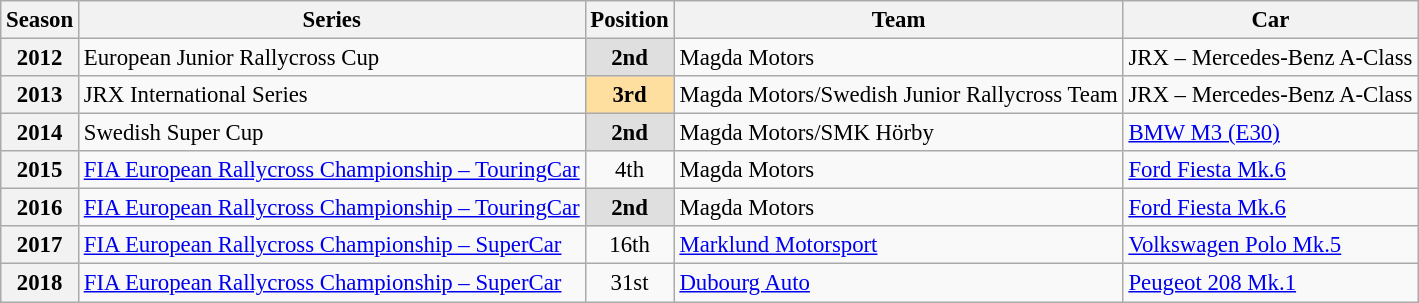<table class="wikitable" style="font-size: 95%;">
<tr>
<th>Season</th>
<th>Series</th>
<th>Position</th>
<th>Team</th>
<th>Car</th>
</tr>
<tr>
<th>2012</th>
<td>European Junior Rallycross Cup</td>
<td align="center" style="background:#dfdfdf;"><strong>2nd</strong></td>
<td>Magda Motors</td>
<td>JRX – Mercedes-Benz A-Class</td>
</tr>
<tr>
<th>2013</th>
<td>JRX International Series</td>
<td align="center" style="background:#FFDF9F;"><strong>3rd</strong></td>
<td>Magda Motors/Swedish Junior Rallycross Team</td>
<td>JRX – Mercedes-Benz A-Class</td>
</tr>
<tr>
<th>2014</th>
<td>Swedish Super Cup</td>
<td align="center" style="background:#dfdfdf;"><strong>2nd</strong></td>
<td>Magda Motors/SMK Hörby</td>
<td><a href='#'>BMW M3 (E30)</a></td>
</tr>
<tr>
<th>2015</th>
<td><a href='#'>FIA European Rallycross Championship – TouringCar</a></td>
<td align="center">4th</td>
<td>Magda Motors</td>
<td><a href='#'>Ford Fiesta Mk.6</a></td>
</tr>
<tr>
<th>2016</th>
<td><a href='#'>FIA European Rallycross Championship – TouringCar</a></td>
<td align="center" style="background:#dfdfdf;"><strong>2nd</strong></td>
<td>Magda Motors</td>
<td><a href='#'>Ford Fiesta Mk.6</a></td>
</tr>
<tr>
<th>2017</th>
<td><a href='#'>FIA European Rallycross Championship – SuperCar</a></td>
<td align="center">16th</td>
<td><a href='#'>Marklund Motorsport</a></td>
<td><a href='#'>Volkswagen Polo Mk.5</a></td>
</tr>
<tr>
<th>2018</th>
<td><a href='#'>FIA European Rallycross Championship – SuperCar</a></td>
<td align="center">31st</td>
<td><a href='#'>Dubourg Auto</a></td>
<td><a href='#'>Peugeot 208 Mk.1</a></td>
</tr>
</table>
